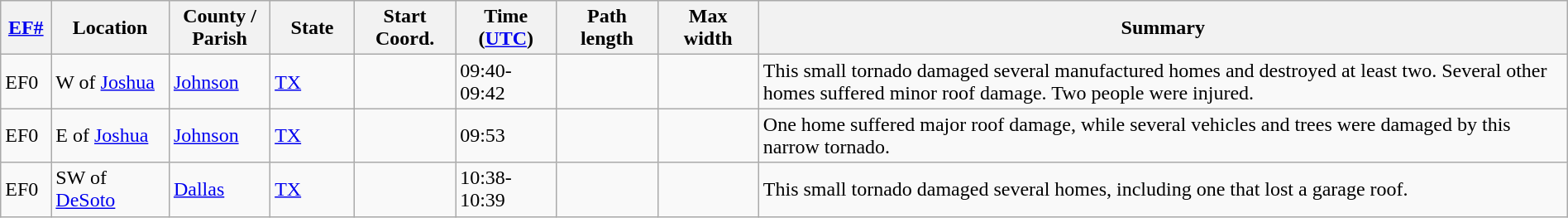<table class="wikitable sortable" style="width:100%;">
<tr>
<th scope="col"  style="width:3%; text-align:center;"><a href='#'>EF#</a></th>
<th scope="col"  style="width:7%; text-align:center;" class="unsortable">Location</th>
<th scope="col"  style="width:6%; text-align:center;" class="unsortable">County / Parish</th>
<th scope="col"  style="width:5%; text-align:center;">State</th>
<th scope="col"  style="width:6%; text-align:center;">Start Coord.</th>
<th scope="col"  style="width:6%; text-align:center;">Time (<a href='#'>UTC</a>)</th>
<th scope="col"  style="width:6%; text-align:center;">Path length</th>
<th scope="col"  style="width:6%; text-align:center;">Max width</th>
<th scope="col" class="unsortable" style="width:48%; text-align:center;">Summary</th>
</tr>
<tr>
<td bgcolor=>EF0</td>
<td>W of <a href='#'>Joshua</a></td>
<td><a href='#'>Johnson</a></td>
<td><a href='#'>TX</a></td>
<td></td>
<td>09:40-09:42</td>
<td></td>
<td></td>
<td>This small tornado damaged several manufactured homes and destroyed at least two. Several other homes suffered minor roof damage. Two people were injured.</td>
</tr>
<tr>
<td bgcolor=>EF0</td>
<td>E of <a href='#'>Joshua</a></td>
<td><a href='#'>Johnson</a></td>
<td><a href='#'>TX</a></td>
<td></td>
<td>09:53</td>
<td></td>
<td></td>
<td>One home suffered major roof damage, while several vehicles and trees were damaged by this narrow tornado.</td>
</tr>
<tr>
<td bgcolor=>EF0</td>
<td>SW of <a href='#'>DeSoto</a></td>
<td><a href='#'>Dallas</a></td>
<td><a href='#'>TX</a></td>
<td></td>
<td>10:38-10:39</td>
<td></td>
<td></td>
<td>This small tornado damaged several homes, including one that lost a garage roof.</td>
</tr>
</table>
